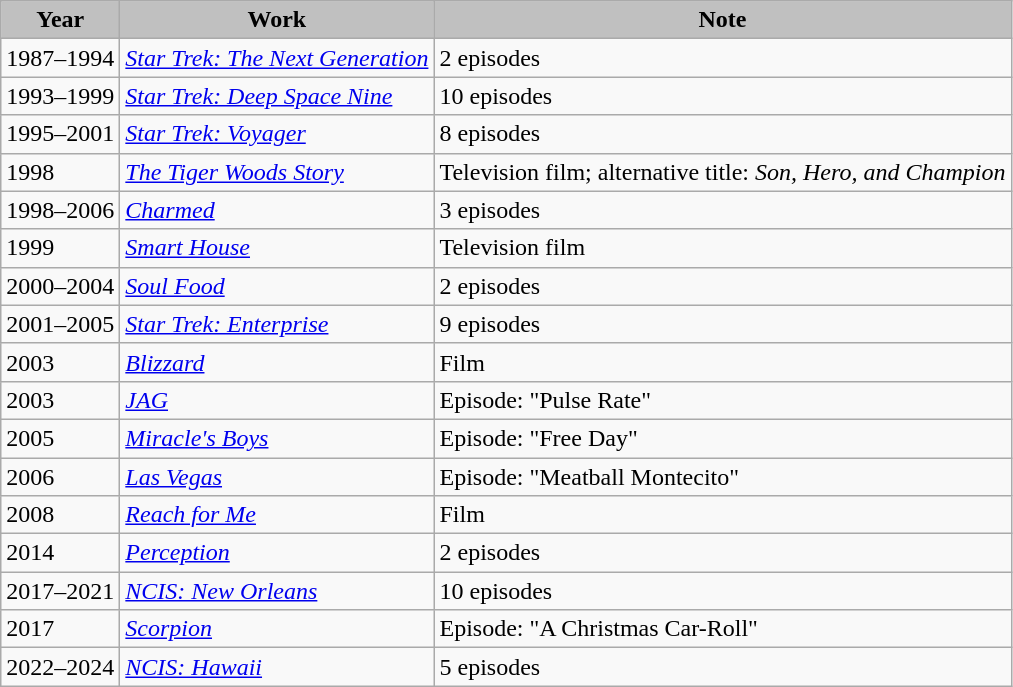<table class="wikitable">
<tr>
<th style="background: #C0C0C0">Year</th>
<th style="background: #C0C0C0">Work</th>
<th style="background: #C0C0C0">Note</th>
</tr>
<tr>
<td>1987–1994</td>
<td><em><a href='#'>Star Trek: The Next Generation</a></em></td>
<td>2 episodes</td>
</tr>
<tr>
<td>1993–1999</td>
<td><em><a href='#'>Star Trek: Deep Space Nine</a></em></td>
<td>10 episodes</td>
</tr>
<tr>
<td>1995–2001</td>
<td><em><a href='#'>Star Trek: Voyager</a></em></td>
<td>8 episodes</td>
</tr>
<tr>
<td>1998</td>
<td><em><a href='#'>The Tiger Woods Story</a></em></td>
<td>Television film; alternative title: <em>Son, Hero, and Champion</em></td>
</tr>
<tr>
<td>1998–2006</td>
<td><em><a href='#'>Charmed</a></em></td>
<td>3 episodes</td>
</tr>
<tr>
<td>1999</td>
<td><em><a href='#'>Smart House</a></em></td>
<td>Television film</td>
</tr>
<tr>
<td>2000–2004</td>
<td><em><a href='#'>Soul Food</a></em></td>
<td>2 episodes</td>
</tr>
<tr>
<td>2001–2005</td>
<td><em><a href='#'>Star Trek: Enterprise</a></em></td>
<td>9 episodes</td>
</tr>
<tr>
<td>2003</td>
<td><em><a href='#'>Blizzard</a></em></td>
<td>Film</td>
</tr>
<tr>
<td>2003</td>
<td><em><a href='#'>JAG</a></em></td>
<td>Episode: "Pulse Rate"</td>
</tr>
<tr>
<td>2005</td>
<td><em><a href='#'>Miracle's Boys</a></em></td>
<td>Episode: "Free Day"</td>
</tr>
<tr>
<td>2006</td>
<td><em><a href='#'>Las Vegas</a></em></td>
<td>Episode: "Meatball Montecito"</td>
</tr>
<tr>
<td>2008</td>
<td><em><a href='#'>Reach for Me</a></em></td>
<td>Film</td>
</tr>
<tr>
<td>2014</td>
<td><em><a href='#'>Perception</a></em></td>
<td>2 episodes</td>
</tr>
<tr>
<td>2017–2021</td>
<td><em><a href='#'>NCIS: New Orleans</a></em></td>
<td>10 episodes</td>
</tr>
<tr>
<td>2017</td>
<td><em><a href='#'>Scorpion</a></em></td>
<td>Episode: "A Christmas Car-Roll"</td>
</tr>
<tr>
<td>2022–2024</td>
<td><em><a href='#'>NCIS: Hawaii</a></em></td>
<td>5 episodes</td>
</tr>
</table>
